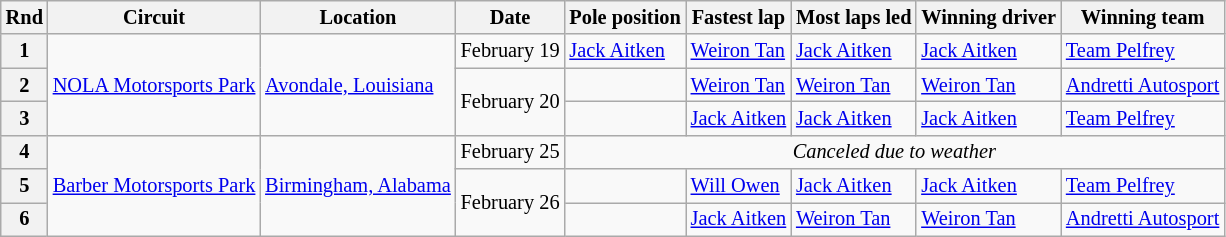<table class="wikitable" style="font-size: 85%;">
<tr>
<th Round>Rnd</th>
<th>Circuit</th>
<th>Location</th>
<th>Date</th>
<th>Pole position</th>
<th>Fastest lap</th>
<th>Most laps led</th>
<th>Winning driver</th>
<th>Winning team</th>
</tr>
<tr>
<th>1</th>
<td rowspan=3><a href='#'>NOLA Motorsports Park</a></td>
<td rowspan=3><a href='#'>Avondale, Louisiana</a></td>
<td>February 19</td>
<td> <a href='#'>Jack Aitken</a></td>
<td> <a href='#'>Weiron Tan</a></td>
<td> <a href='#'>Jack Aitken</a></td>
<td> <a href='#'>Jack Aitken</a></td>
<td><a href='#'>Team Pelfrey</a></td>
</tr>
<tr>
<th>2</th>
<td rowspan=2>February 20</td>
<td></td>
<td> <a href='#'>Weiron Tan</a></td>
<td> <a href='#'>Weiron Tan</a></td>
<td> <a href='#'>Weiron Tan</a></td>
<td><a href='#'>Andretti Autosport</a></td>
</tr>
<tr>
<th>3</th>
<td></td>
<td> <a href='#'>Jack Aitken</a></td>
<td> <a href='#'>Jack Aitken</a></td>
<td> <a href='#'>Jack Aitken</a></td>
<td><a href='#'>Team Pelfrey</a></td>
</tr>
<tr>
<th>4</th>
<td rowspan=3><a href='#'>Barber Motorsports Park</a></td>
<td rowspan=3><a href='#'>Birmingham, Alabama</a></td>
<td>February 25</td>
<td colspan=5 align="center"><em>Canceled due to weather</em></td>
</tr>
<tr>
<th>5</th>
<td rowspan=2>February 26</td>
<td></td>
<td> <a href='#'>Will Owen</a></td>
<td> <a href='#'>Jack Aitken</a></td>
<td> <a href='#'>Jack Aitken</a></td>
<td><a href='#'>Team Pelfrey</a></td>
</tr>
<tr>
<th>6</th>
<td></td>
<td> <a href='#'>Jack Aitken</a></td>
<td> <a href='#'>Weiron Tan</a></td>
<td> <a href='#'>Weiron Tan</a></td>
<td><a href='#'>Andretti Autosport</a></td>
</tr>
</table>
